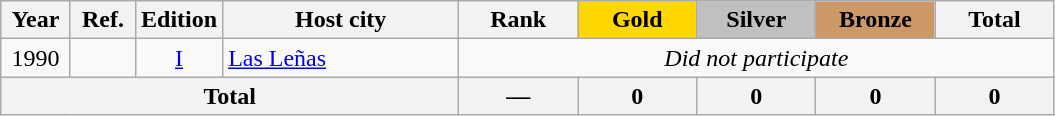<table class="wikitable sortable" style="text-align:center;">
<tr>
<th scope="col"> Year </th>
<th scope="col" class="unsortable"> Ref. </th>
<th scope="col">Edition</th>
<th scope="col" style="width:150px;">Host city</th>
<th scope="col" style="width:4.5em;"> Rank </th>
<th scope="col" style="width:4.5em; background:gold">Gold</th>
<th scope="col" style="width:4.5em; background:silver">Silver</th>
<th scope="col" style="width:4.5em; background:#cc9966">Bronze</th>
<th scope="col" style="width:4.5em;">Total</th>
</tr>
<tr>
<td><span>1990</span></td>
<td></td>
<td><a href='#'>I</a></td>
<td align=left> <a href='#'>Las Leñas</a></td>
<td colspan="5"><span><em>Did not participate</em></span></td>
</tr>
<tr class="sortbottom">
<th colspan=4>Total</th>
<th>—</th>
<th>0</th>
<th>0</th>
<th>0</th>
<th>0</th>
</tr>
</table>
